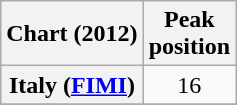<table class="wikitable sortable plainrowheaders" style="text-align: center;">
<tr>
<th scope="col">Chart (2012)</th>
<th scope="col">Peak<br>position</th>
</tr>
<tr>
<th scope="row">Italy (<a href='#'>FIMI</a>)</th>
<td>16</td>
</tr>
<tr>
</tr>
<tr>
</tr>
<tr>
</tr>
</table>
